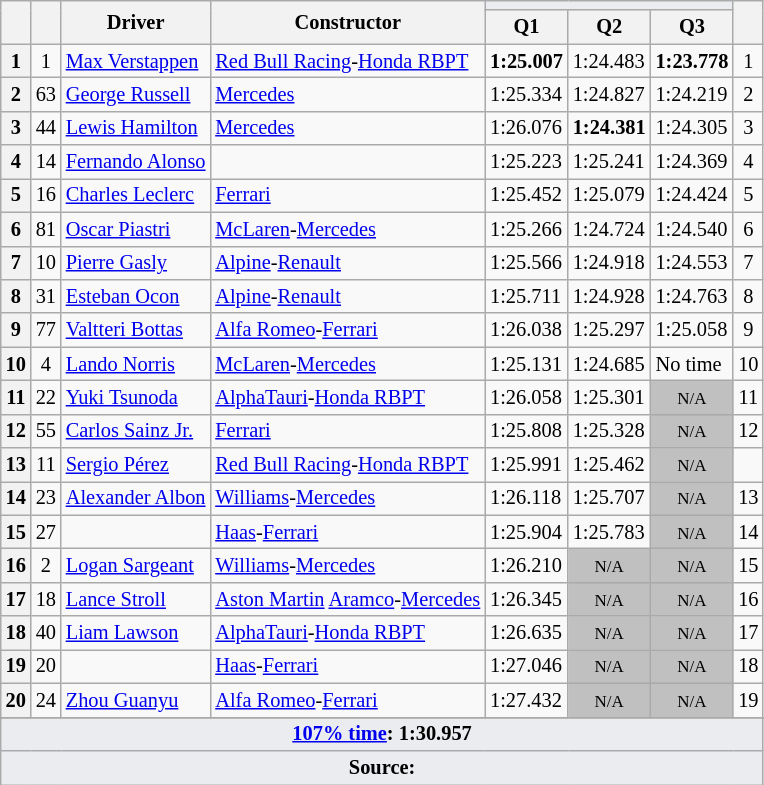<table class="wikitable sortable" style="font-size: 85%;">
<tr>
<th rowspan="2"></th>
<th rowspan="2"></th>
<th rowspan="2">Driver</th>
<th rowspan="2">Constructor</th>
<th colspan="3" style="background:#eaecf0; text-align:center;"></th>
<th rowspan="2"></th>
</tr>
<tr>
<th scope="col">Q1</th>
<th scope="col">Q2</th>
<th scope="col">Q3</th>
</tr>
<tr>
<th scope="row">1</th>
<td align="center">1</td>
<td data-sort-value="ver"> <a href='#'>Max Verstappen</a></td>
<td><a href='#'>Red Bull Racing</a>-<a href='#'>Honda RBPT</a></td>
<td><strong>1:25.007</strong></td>
<td>1:24.483</td>
<td><strong>1:23.778</strong></td>
<td align="center">1</td>
</tr>
<tr>
<th scope="row">2</th>
<td align="center">63</td>
<td data-sort-value="rus"> <a href='#'>George Russell</a></td>
<td><a href='#'>Mercedes</a></td>
<td>1:25.334</td>
<td>1:24.827</td>
<td>1:24.219</td>
<td align="center">2</td>
</tr>
<tr>
<th scope="row">3</th>
<td align="center">44</td>
<td data-sort-value="ham"> <a href='#'>Lewis Hamilton</a></td>
<td><a href='#'>Mercedes</a></td>
<td>1:26.076</td>
<td><strong>1:24.381</strong></td>
<td>1:24.305</td>
<td align="center">3</td>
</tr>
<tr>
<th scope="row">4</th>
<td align="center">14</td>
<td data-sort-value="alo"> <a href='#'>Fernando Alonso</a></td>
<td></td>
<td>1:25.223</td>
<td>1:25.241</td>
<td>1:24.369</td>
<td align="center">4</td>
</tr>
<tr>
<th scope="row">5</th>
<td align="center">16</td>
<td data-sort-value="lec"> <a href='#'>Charles Leclerc</a></td>
<td><a href='#'>Ferrari</a></td>
<td>1:25.452</td>
<td>1:25.079</td>
<td>1:24.424</td>
<td align="center">5</td>
</tr>
<tr>
<th scope="row">6</th>
<td align="center">81</td>
<td data-sort-value="pia"> <a href='#'>Oscar Piastri</a></td>
<td><a href='#'>McLaren</a>-<a href='#'>Mercedes</a></td>
<td>1:25.266</td>
<td>1:24.724</td>
<td>1:24.540</td>
<td align="center">6</td>
</tr>
<tr>
<th scope="row">7</th>
<td align="center">10</td>
<td data-sort-value="gas"> <a href='#'>Pierre Gasly</a></td>
<td><a href='#'>Alpine</a>-<a href='#'>Renault</a></td>
<td>1:25.566</td>
<td>1:24.918</td>
<td>1:24.553</td>
<td align="center">7</td>
</tr>
<tr>
<th scope="row">8</th>
<td align="center">31</td>
<td data-sort-value="oco"> <a href='#'>Esteban Ocon</a></td>
<td><a href='#'>Alpine</a>-<a href='#'>Renault</a></td>
<td>1:25.711</td>
<td>1:24.928</td>
<td>1:24.763</td>
<td align="center">8</td>
</tr>
<tr>
<th scope="row">9</th>
<td align="center">77</td>
<td data-sort-value="bot"> <a href='#'>Valtteri Bottas</a></td>
<td><a href='#'>Alfa Romeo</a>-<a href='#'>Ferrari</a></td>
<td>1:26.038</td>
<td>1:25.297</td>
<td>1:25.058</td>
<td align="center">9</td>
</tr>
<tr>
<th scope="row">10</th>
<td align="center">4</td>
<td data-sort-value="nor"> <a href='#'>Lando Norris</a></td>
<td><a href='#'>McLaren</a>-<a href='#'>Mercedes</a></td>
<td>1:25.131</td>
<td>1:24.685</td>
<td>No time</td>
<td align="center">10</td>
</tr>
<tr>
<th scope="row">11</th>
<td align="center">22</td>
<td data-sort-value="tsu"> <a href='#'>Yuki Tsunoda</a></td>
<td><a href='#'>AlphaTauri</a>-<a href='#'>Honda RBPT</a></td>
<td>1:26.058</td>
<td>1:25.301</td>
<td style="background: silver" align="center" data-sort-value="20"><small>N/A</small></td>
<td align="center">11</td>
</tr>
<tr>
<th scope="row">12</th>
<td align="center">55</td>
<td data-sort-value="sai"> <a href='#'>Carlos Sainz Jr.</a></td>
<td><a href='#'>Ferrari</a></td>
<td>1:25.808</td>
<td>1:25.328</td>
<td style="background: silver" align="center" data-sort-value="20"><small>N/A</small></td>
<td align="center">12</td>
</tr>
<tr>
<th scope="row">13</th>
<td align="center">11</td>
<td data-sort-value="per"> <a href='#'>Sergio Pérez</a></td>
<td><a href='#'>Red Bull Racing</a>-<a href='#'>Honda RBPT</a></td>
<td>1:25.991</td>
<td>1:25.462</td>
<td style="background: silver" align="center" data-sort-value="20"><small>N/A</small></td>
<td align="center" data-sort-value="20"></td>
</tr>
<tr>
<th scope="row">14</th>
<td align="center">23</td>
<td data-sort-value="alb"> <a href='#'>Alexander Albon</a></td>
<td><a href='#'>Williams</a>-<a href='#'>Mercedes</a></td>
<td>1:26.118</td>
<td>1:25.707</td>
<td style="background: silver" align="center" data-sort-value="20"><small>N/A</small></td>
<td align="center">13</td>
</tr>
<tr>
<th scope="row">15</th>
<td align="center">27</td>
<td data-sort-value="hul"></td>
<td><a href='#'>Haas</a>-<a href='#'>Ferrari</a></td>
<td>1:25.904</td>
<td>1:25.783</td>
<td style="background: silver" align="center" data-sort-value="20"><small>N/A</small></td>
<td align="center">14</td>
</tr>
<tr>
<th scope="row">16</th>
<td align="center">2</td>
<td data-sort-value="sar"> <a href='#'>Logan Sargeant</a></td>
<td><a href='#'>Williams</a>-<a href='#'>Mercedes</a></td>
<td>1:26.210</td>
<td style="background: silver" align="center" data-sort-value="20"><small>N/A</small></td>
<td style="background: silver" align="center" data-sort-value="20"><small>N/A</small></td>
<td align="center">15</td>
</tr>
<tr>
<th scope="row">17</th>
<td align="center">18</td>
<td data-sort-value="str"> <a href='#'>Lance Stroll</a></td>
<td><a href='#'>Aston Martin</a> <a href='#'>Aramco</a>-<a href='#'>Mercedes</a></td>
<td>1:26.345</td>
<td style="background: silver" align="center" data-sort-value="20"><small>N/A</small></td>
<td style="background: silver" align="center" data-sort-value="20"><small>N/A</small></td>
<td align="center">16</td>
</tr>
<tr>
<th scope="row">18</th>
<td align="center">40</td>
<td data-sort-value="law"> <a href='#'>Liam Lawson</a></td>
<td><a href='#'>AlphaTauri</a>-<a href='#'>Honda RBPT</a></td>
<td>1:26.635</td>
<td style="background: silver" align="center" data-sort-value="20"><small>N/A</small></td>
<td style="background: silver" align="center" data-sort-value="20"><small>N/A</small></td>
<td align="center">17</td>
</tr>
<tr>
<th scope="row">19</th>
<td align="center">20</td>
<td data-sort-value="mag"></td>
<td><a href='#'>Haas</a>-<a href='#'>Ferrari</a></td>
<td>1:27.046</td>
<td style="background: silver" align="center" data-sort-value="20"><small>N/A</small></td>
<td style="background: silver" align="center" data-sort-value="20"><small>N/A</small></td>
<td align="center">18</td>
</tr>
<tr>
<th scope="row">20</th>
<td align="center">24</td>
<td data-sort-value="zho"> <a href='#'>Zhou Guanyu</a></td>
<td><a href='#'>Alfa Romeo</a>-<a href='#'>Ferrari</a></td>
<td>1:27.432</td>
<td style="background: silver" align="center" data-sort-value="20"><small>N/A</small></td>
<td style="background: silver" align="center" data-sort-value="20"><small>N/A</small></td>
<td align="center">19</td>
</tr>
<tr>
</tr>
<tr class="sortbottom">
<td colspan="8" style="background-color:#eaecf0;text-align:center"><strong><a href='#'>107% time</a>: 1:30.957</strong></td>
</tr>
<tr class="sortbottom">
<td colspan="8" style="background-color:#eaecf0;text-align:center"><strong>Source:</strong></td>
</tr>
</table>
